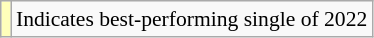<table class="wikitable" style="font-size:90%;">
<tr>
<td style="background-color:#FFFFBB"></td>
<td>Indicates best-performing single of 2022</td>
</tr>
</table>
